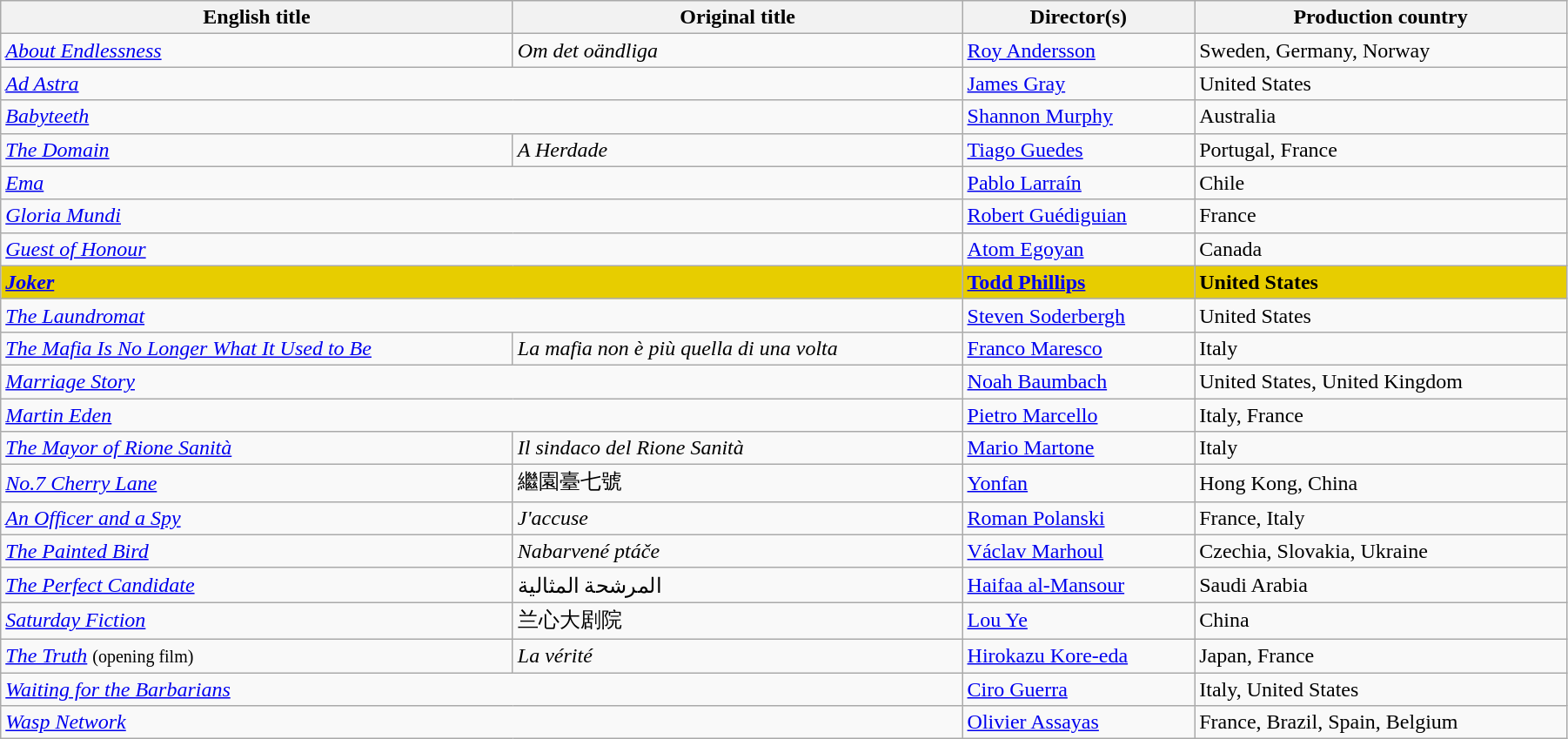<table class="wikitable" style="width:95%; margin-bottom:2px">
<tr>
<th>English title</th>
<th>Original title</th>
<th>Director(s)</th>
<th>Production country</th>
</tr>
<tr>
<td><em><a href='#'>About Endlessness</a></em></td>
<td><em>Om det oändliga</em></td>
<td data-sort-value="Andersson"><a href='#'>Roy Andersson</a></td>
<td>Sweden, Germany, Norway</td>
</tr>
<tr>
<td colspan=2><em><a href='#'>Ad Astra</a></em></td>
<td data-sort-value="Gray"><a href='#'>James Gray</a></td>
<td>United States</td>
</tr>
<tr>
<td colspan=2><em><a href='#'>Babyteeth</a></em></td>
<td data-sort-value="Murphy"><a href='#'>Shannon Murphy</a></td>
<td>Australia</td>
</tr>
<tr>
<td><em><a href='#'>The Domain</a></em></td>
<td><em>A Herdade</em></td>
<td data-sort-value="Guedes"><a href='#'>Tiago Guedes</a></td>
<td>Portugal, France</td>
</tr>
<tr>
<td colspan=2><em><a href='#'>Ema</a></em></td>
<td data-sort-value="Larraín"><a href='#'>Pablo Larraín</a></td>
<td>Chile</td>
</tr>
<tr>
<td colspan=2><em><a href='#'>Gloria Mundi</a></em></td>
<td data-sort-value="Guédiguian"><a href='#'>Robert Guédiguian</a></td>
<td>France</td>
</tr>
<tr>
<td colspan=2><em><a href='#'>Guest of Honour</a></em></td>
<td data-sort-value="Egoyan"><a href='#'>Atom Egoyan</a></td>
<td>Canada</td>
</tr>
<tr style="background:#E7CD00;">
<td colspan=2><em><a href='#'><strong>Joker</strong></a></em></td>
<td data-sort-value="Phillips"><strong><a href='#'>Todd Phillips</a></strong></td>
<td><strong>United States</strong></td>
</tr>
<tr>
<td colspan=2><em><a href='#'>The Laundromat</a></em></td>
<td data-sort-value="Soderbergh"><a href='#'>Steven Soderbergh</a></td>
<td>United States</td>
</tr>
<tr>
<td><em><a href='#'>The Mafia Is No Longer What It Used to Be</a></em></td>
<td><em>La mafia non è più quella di una volta</em></td>
<td data-sort-value="Maresco"><a href='#'>Franco Maresco</a></td>
<td>Italy</td>
</tr>
<tr>
<td colspan=2><em><a href='#'>Marriage Story</a></em></td>
<td data-sort-value="Baumbach"><a href='#'>Noah Baumbach</a></td>
<td>United States, United Kingdom</td>
</tr>
<tr>
<td colspan=2><em><a href='#'>Martin Eden</a></em></td>
<td data-sort-value="Marcello"><a href='#'>Pietro Marcello</a></td>
<td>Italy, France</td>
</tr>
<tr>
<td><em><a href='#'>The Mayor of Rione Sanità</a></em></td>
<td><em>Il sindaco del Rione Sanità</em></td>
<td data-sort-value="Martone"><a href='#'>Mario Martone</a></td>
<td>Italy</td>
</tr>
<tr>
<td><em><a href='#'>No.7 Cherry Lane</a></em></td>
<td>繼園臺七號</td>
<td data-sort-value="Yonfan"><a href='#'>Yonfan</a></td>
<td>Hong Kong, China</td>
</tr>
<tr>
<td><em><a href='#'>An Officer and a Spy</a></em></td>
<td><em>J'accuse</em></td>
<td data-sort-value="Polanski"><a href='#'>Roman Polanski</a></td>
<td>France, Italy</td>
</tr>
<tr>
<td><em><a href='#'>The Painted Bird</a></em></td>
<td><em>Nabarvené ptáče</em></td>
<td data-sort-value="Marhoul"><a href='#'>Václav Marhoul</a></td>
<td>Czechia, Slovakia, Ukraine</td>
</tr>
<tr>
<td><em><a href='#'>The Perfect Candidate</a></em></td>
<td>المرشحة المثالية</td>
<td data-sort-value="al-Mansour"><a href='#'>Haifaa al-Mansour</a></td>
<td>Saudi Arabia</td>
</tr>
<tr>
<td><em><a href='#'>Saturday Fiction</a></em></td>
<td>兰心大剧院</td>
<td data-sort-value="Lou"><a href='#'>Lou Ye</a></td>
<td>China</td>
</tr>
<tr>
<td><em><a href='#'>The Truth</a></em> <small>(opening film)</small></td>
<td><em>La vérité</em></td>
<td data-sort-value="Kore-eda"><a href='#'>Hirokazu Kore-eda</a></td>
<td>Japan, France</td>
</tr>
<tr>
<td colspan=2><em><a href='#'>Waiting for the Barbarians</a></em></td>
<td data-sort-value="Guerra"><a href='#'>Ciro Guerra</a></td>
<td>Italy, United States</td>
</tr>
<tr>
<td colspan=2><em><a href='#'>Wasp Network</a></em></td>
<td data-sort-value="Assayas"><a href='#'>Olivier Assayas</a></td>
<td>France, Brazil, Spain, Belgium</td>
</tr>
</table>
